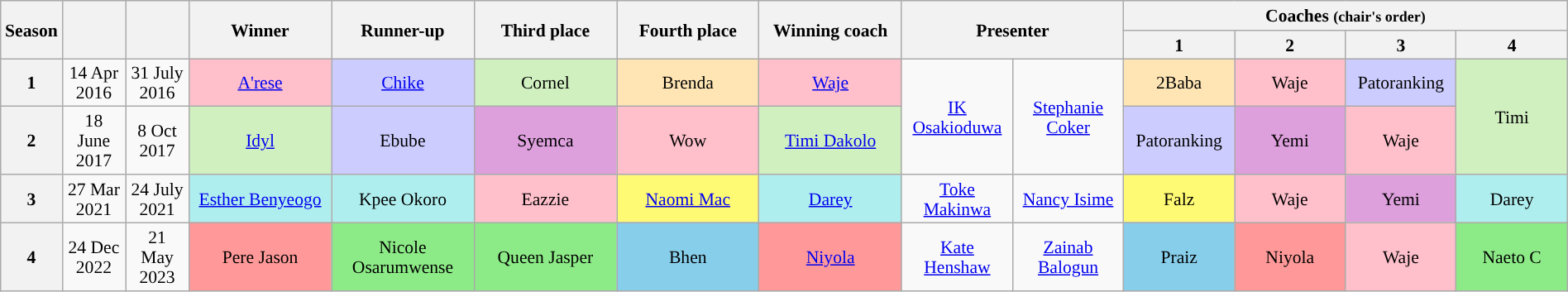<table class="wikitable" style="text-align:center; font-size:90%; line-height:16px; width:100%">
<tr>
<th rowspan=2 scope="col" width="3%;">Season</th>
<th rowspan=2 scope="col" width="4%;"></th>
<th rowspan=2 scope="col" width="4%;"></th>
<th rowspan=2 scope="col" width="09%;">Winner</th>
<th rowspan=2 scope="col" width="09%;">Runner-up</th>
<th rowspan=2 scope="col" width="09%;">Third place</th>
<th rowspan=2 scope="col" width="09%;">Fourth place</th>
<th rowspan=2 scope="col" width="09%;">Winning coach</th>
<th rowspan=2 colspan="2" scope="col"width="14%">Presenter</th>
<th colspan=4 scope="col" width="28%;">Coaches <small>(chair's order)</small></th>
</tr>
<tr>
<th width="7%;">1</th>
<th width="7%;">2</th>
<th width="7%;">3</th>
<th width="7%;">4</th>
</tr>
<tr>
<th The Voice Nigeria(season 1)>1</th>
<td>14 Apr 2016</td>
<td>31 July 2016</td>
<td style="background:pink"><a href='#'>A'rese</a></td>
<td style="background:#ccf"><a href='#'>Chike</a></td>
<td style="background:#d0f0c0">Cornel</td>
<td style="background:#ffe5b4">Brenda</td>
<td style="background:pink"><a href='#'>Waje</a></td>
<td rowspan="2" width="7%"><a href='#'>IK Osakioduwa</a></td>
<td rowspan="2" width="7%"><a href='#'>Stephanie Coker</a></td>
<td style="background:#ffe5b4">2Baba</td>
<td rowspan="1" style="background:pink">Waje</td>
<td style="background:#ccf">Patoranking</td>
<td rowspan=2 style="background:#d0f0c0">Timi</td>
</tr>
<tr>
<th The Voice Nigeria(season 2)>2</th>
<td>18 June 2017</td>
<td>8 Oct 2017</td>
<td style="background:#d0f0c0"><a href='#'>Idyl</a></td>
<td style="background:#ccf">Ebube</td>
<td style="background:#dda0dd">Syemca</td>
<td style="background:pink">Wow</td>
<td style="background:#d0f0c0"><a href='#'>Timi Dakolo</a></td>
<td style="background:#ccf">Patoranking</td>
<td rowspan=1 style="background:#dda0dd">Yemi</td>
<td rowspan="1" style="background:pink">Waje</td>
</tr>
<tr>
<th>3</th>
<td>27 Mar 2021</td>
<td>24 July 2021</td>
<td style="background:#afeeee"><a href='#'>Esther Benyeogo</a></td>
<td rowspan=1 style="background:#afeeee">Kpee Okoro</td>
<td rowspan=1 style="background:pink">Eazzie</td>
<td style="background:#fffa73"><a href='#'>Naomi Mac</a></td>
<td style="background:#afeeee"><a href='#'>Darey</a></td>
<td><a href='#'>Toke Makinwa</a></td>
<td><a href='#'>Nancy Isime</a></td>
<td style="background:#fffa73">Falz</td>
<td rowspan="1" style="background:pink">Waje</td>
<td rowspan=1 style="background:#dda0dd">Yemi</td>
<td style="background:#afeeee">Darey</td>
</tr>
<tr>
<th>4</th>
<td>24 Dec 2022</td>
<td>21 May 2023</td>
<td style="background:#ff9999">Pere Jason</td>
<td style="background:#8deb87">Nicole Osarumwense</td>
<td style="background:#8deb87">Queen Jasper</td>
<td style="background:#87ceeb">Bhen</td>
<td style="background:#ff9999"><a href='#'>Niyola</a></td>
<td><a href='#'>Kate Henshaw</a></td>
<td><a href='#'>Zainab Balogun</a></td>
<td style="background:#87ceeb">Praiz</td>
<td style="background:#ff9999">Niyola</td>
<td rowspan="1" style="background:pink">Waje</td>
<td style="background:#8deb87">Naeto C</td>
</tr>
</table>
